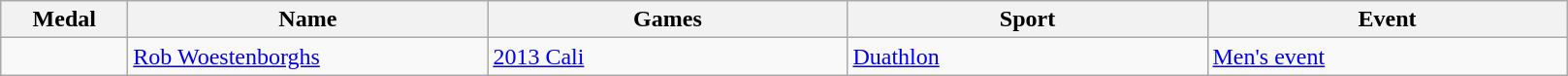<table class="wikitable sortable">
<tr>
<th style="width:5em">Medal</th>
<th style="width:15em">Name</th>
<th style="width:15em">Games</th>
<th style="width:15em">Sport</th>
<th style="width:15em">Event</th>
</tr>
<tr>
<td></td>
<td><a href='#'>Rob Woestenborghs</a></td>
<td> <a href='#'>2013 Cali</a></td>
<td> <a href='#'>Duathlon</a></td>
<td><a href='#'>Men's event</a></td>
</tr>
</table>
